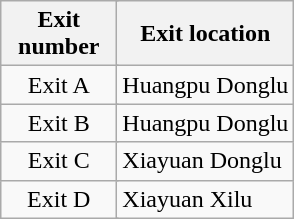<table class="wikitable">
<tr>
<th style="width:70px" colspan="2">Exit number</th>
<th>Exit location</th>
</tr>
<tr>
<td align="center" colspan="2">Exit A</td>
<td>Huangpu Donglu</td>
</tr>
<tr>
<td align="center" colspan="2">Exit B</td>
<td>Huangpu Donglu</td>
</tr>
<tr>
<td align="center" colspan="2">Exit C</td>
<td>Xiayuan Donglu</td>
</tr>
<tr>
<td align="center" colspan="2">Exit D</td>
<td>Xiayuan Xilu</td>
</tr>
</table>
